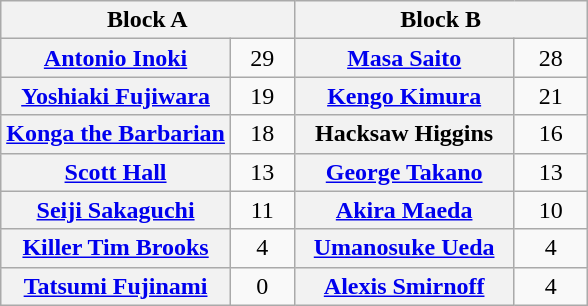<table class="wikitable" style="margin: 1em auto 1em auto;text-align:center">
<tr>
<th colspan="2" style="width:50%">Block A</th>
<th colspan="2" style="width:50%">Block B</th>
</tr>
<tr>
<th><a href='#'>Antonio Inoki</a></th>
<td style="width:35px">29</td>
<th><a href='#'>Masa Saito</a></th>
<td style="width:35px">28</td>
</tr>
<tr>
<th><a href='#'>Yoshiaki Fujiwara</a></th>
<td>19</td>
<th><a href='#'>Kengo Kimura</a></th>
<td>21</td>
</tr>
<tr>
<th><a href='#'>Konga the Barbarian</a></th>
<td>18</td>
<th>Hacksaw Higgins</th>
<td>16</td>
</tr>
<tr>
<th><a href='#'>Scott Hall</a></th>
<td>13</td>
<th><a href='#'>George Takano</a></th>
<td>13</td>
</tr>
<tr>
<th><a href='#'>Seiji Sakaguchi</a></th>
<td>11</td>
<th><a href='#'>Akira Maeda</a></th>
<td>10</td>
</tr>
<tr>
<th><a href='#'>Killer Tim Brooks</a></th>
<td>4</td>
<th><a href='#'>Umanosuke Ueda</a></th>
<td>4</td>
</tr>
<tr>
<th><a href='#'>Tatsumi Fujinami</a></th>
<td>0</td>
<th><a href='#'>Alexis Smirnoff</a></th>
<td>4</td>
</tr>
</table>
